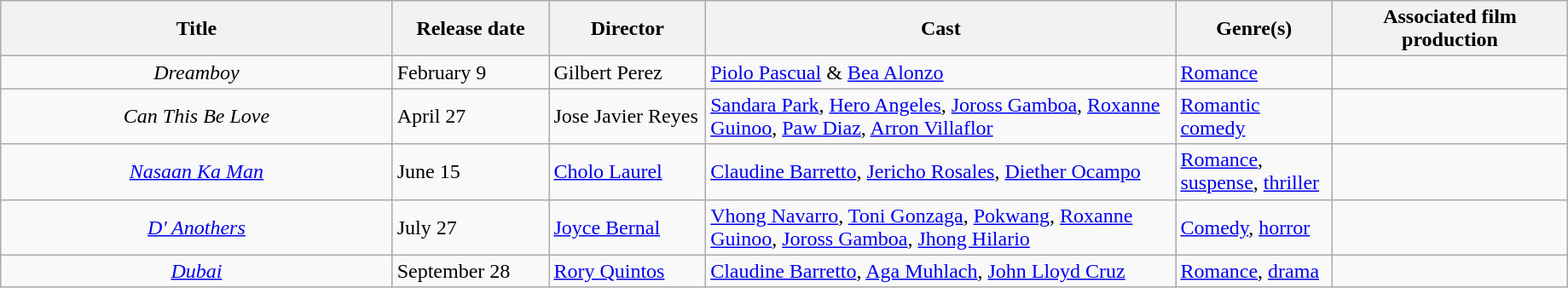<table class="wikitable" style="width:97%">
<tr>
<th style="width:25%;">Title</th>
<th style="width:10%;">Release date</th>
<th style="width:10%;">Director</th>
<th style="width:30%;">Cast</th>
<th style="width:10%;">Genre(s)</th>
<th style="width:15%;">Associated film production</th>
</tr>
<tr>
<td style="text-align:center;"><em>Dreamboy</em></td>
<td>February 9</td>
<td>Gilbert Perez</td>
<td><a href='#'>Piolo Pascual</a> & <a href='#'>Bea Alonzo</a></td>
<td><a href='#'>Romance</a></td>
<td></td>
</tr>
<tr>
<td style="text-align:center;"><em>Can This Be Love</em></td>
<td>April 27</td>
<td>Jose Javier Reyes</td>
<td><a href='#'>Sandara Park</a>, <a href='#'>Hero Angeles</a>, <a href='#'>Joross Gamboa</a>, <a href='#'>Roxanne Guinoo</a>, <a href='#'>Paw Diaz</a>, <a href='#'>Arron Villaflor</a></td>
<td><a href='#'>Romantic comedy</a></td>
<td></td>
</tr>
<tr>
<td style="text-align:center;"><em><a href='#'>Nasaan Ka Man</a></em></td>
<td>June 15</td>
<td><a href='#'>Cholo Laurel</a></td>
<td><a href='#'>Claudine Barretto</a>, <a href='#'>Jericho Rosales</a>, <a href='#'>Diether Ocampo</a></td>
<td><a href='#'>Romance</a>, <a href='#'>suspense</a>, <a href='#'>thriller</a></td>
<td></td>
</tr>
<tr>
<td style="text-align:center;"><em><a href='#'>D' Anothers</a></em></td>
<td>July 27</td>
<td><a href='#'>Joyce Bernal</a></td>
<td><a href='#'>Vhong Navarro</a>, <a href='#'>Toni Gonzaga</a>, <a href='#'>Pokwang</a>, <a href='#'>Roxanne Guinoo</a>, <a href='#'>Joross Gamboa</a>, <a href='#'>Jhong Hilario</a></td>
<td><a href='#'>Comedy</a>, <a href='#'>horror</a></td>
<td></td>
</tr>
<tr>
<td style="text-align:center;"><em><a href='#'>Dubai</a></em></td>
<td>September 28</td>
<td><a href='#'>Rory Quintos</a></td>
<td><a href='#'>Claudine Barretto</a>, <a href='#'>Aga Muhlach</a>, <a href='#'>John Lloyd Cruz</a></td>
<td><a href='#'>Romance</a>, <a href='#'>drama</a></td>
<td></td>
</tr>
</table>
